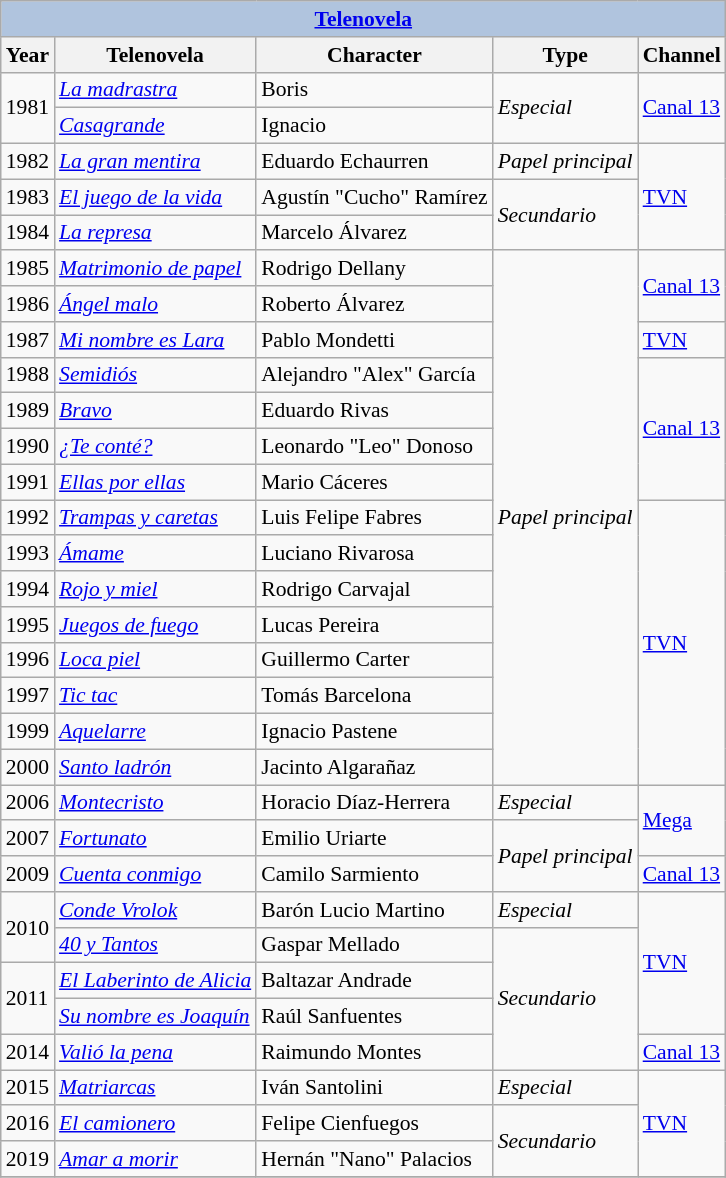<table class="wikitable" style="font-size: 90%;">
<tr>
<th colspan="6" style="background: LightSteelBlue;"><a href='#'>Telenovela</a></th>
</tr>
<tr>
<th>Year</th>
<th>Telenovela</th>
<th>Character</th>
<th>Type</th>
<th>Channel</th>
</tr>
<tr>
<td rowspan="2">1981</td>
<td><em><a href='#'>La madrastra</a></em></td>
<td>Boris</td>
<td rowspan="2"><em>Especial</em></td>
<td rowspan="2"><a href='#'>Canal 13</a></td>
</tr>
<tr>
<td><a href='#'><em>Casagrande</em></a></td>
<td>Ignacio</td>
</tr>
<tr>
<td>1982</td>
<td><em><a href='#'>La gran mentira</a></em></td>
<td>Eduardo Echaurren</td>
<td><em>Papel principal</em></td>
<td rowspan="3"><a href='#'>TVN</a></td>
</tr>
<tr>
<td>1983</td>
<td><em><a href='#'>El juego de la vida</a></em></td>
<td>Agustín "Cucho" Ramírez</td>
<td rowspan="2"><em>Secundario</em></td>
</tr>
<tr>
<td>1984</td>
<td><em><a href='#'>La represa</a></em></td>
<td>Marcelo Álvarez</td>
</tr>
<tr>
<td>1985</td>
<td><em><a href='#'>Matrimonio de papel</a></em></td>
<td>Rodrigo Dellany</td>
<td rowspan="15"><em>Papel principal</em></td>
<td rowspan="2"><a href='#'>Canal 13</a></td>
</tr>
<tr>
<td>1986</td>
<td><em><a href='#'>Ángel malo</a></em></td>
<td>Roberto Álvarez</td>
</tr>
<tr>
<td>1987</td>
<td><em><a href='#'>Mi nombre es Lara</a></em></td>
<td>Pablo Mondetti</td>
<td><a href='#'>TVN</a></td>
</tr>
<tr>
<td>1988</td>
<td><em><a href='#'>Semidiós</a></em></td>
<td>Alejandro "Alex" García</td>
<td rowspan="4"><a href='#'>Canal 13</a></td>
</tr>
<tr>
<td>1989</td>
<td><em><a href='#'>Bravo</a></em></td>
<td>Eduardo Rivas</td>
</tr>
<tr>
<td>1990</td>
<td><em><a href='#'>¿Te conté?</a></em></td>
<td>Leonardo "Leo" Donoso</td>
</tr>
<tr>
<td>1991</td>
<td><em><a href='#'>Ellas por ellas</a></em></td>
<td>Mario Cáceres</td>
</tr>
<tr>
<td>1992</td>
<td><em><a href='#'>Trampas y caretas</a></em></td>
<td>Luis Felipe Fabres</td>
<td rowspan="8"><a href='#'>TVN</a></td>
</tr>
<tr>
<td>1993</td>
<td><em><a href='#'>Ámame</a></em></td>
<td>Luciano Rivarosa</td>
</tr>
<tr>
<td>1994</td>
<td><em><a href='#'>Rojo y miel</a></em></td>
<td>Rodrigo Carvajal</td>
</tr>
<tr>
<td>1995</td>
<td><em><a href='#'>Juegos de fuego</a></em></td>
<td>Lucas Pereira</td>
</tr>
<tr>
<td>1996</td>
<td><em><a href='#'>Loca piel</a></em></td>
<td>Guillermo Carter</td>
</tr>
<tr>
<td>1997</td>
<td><em><a href='#'>Tic tac</a></em></td>
<td>Tomás Barcelona</td>
</tr>
<tr>
<td>1999</td>
<td><em><a href='#'>Aquelarre</a></em></td>
<td>Ignacio Pastene</td>
</tr>
<tr>
<td>2000</td>
<td><em><a href='#'>Santo ladrón</a></em></td>
<td>Jacinto Algarañaz</td>
</tr>
<tr>
<td>2006</td>
<td><em><a href='#'>Montecristo</a></em></td>
<td>Horacio Díaz-Herrera</td>
<td><em>Especial</em></td>
<td rowspan="2"><a href='#'>Mega</a></td>
</tr>
<tr>
<td>2007</td>
<td><em><a href='#'>Fortunato</a></em></td>
<td>Emilio Uriarte</td>
<td rowspan="2"><em>Papel principal</em></td>
</tr>
<tr>
<td>2009</td>
<td><em><a href='#'>Cuenta conmigo</a></em></td>
<td>Camilo Sarmiento</td>
<td><a href='#'>Canal 13</a></td>
</tr>
<tr>
<td rowspan="2">2010</td>
<td><em><a href='#'>Conde Vrolok</a></em></td>
<td>Barón Lucio Martino</td>
<td><em>Especial</em></td>
<td rowspan="4"><a href='#'>TVN</a></td>
</tr>
<tr>
<td><em><a href='#'>40 y Tantos</a></em></td>
<td>Gaspar Mellado</td>
<td rowspan="4"><em>Secundario</em></td>
</tr>
<tr>
<td rowspan="2">2011</td>
<td><em><a href='#'>El Laberinto de Alicia</a></em></td>
<td>Baltazar Andrade</td>
</tr>
<tr>
<td><em><a href='#'>Su nombre es Joaquín</a></em></td>
<td>Raúl Sanfuentes</td>
</tr>
<tr>
<td>2014</td>
<td><em><a href='#'>Valió la pena</a></em></td>
<td>Raimundo Montes</td>
<td><a href='#'>Canal 13</a></td>
</tr>
<tr>
<td>2015</td>
<td><em><a href='#'>Matriarcas</a></em></td>
<td>Iván Santolini</td>
<td><em>Especial</em></td>
<td rowspan="3"><a href='#'>TVN</a></td>
</tr>
<tr>
<td>2016</td>
<td><em><a href='#'>El camionero</a></em></td>
<td>Felipe Cienfuegos</td>
<td rowspan="2"><em>Secundario</em></td>
</tr>
<tr>
<td>2019</td>
<td><a href='#'><em>Amar a morir</em></a></td>
<td>Hernán "Nano" Palacios</td>
</tr>
<tr>
</tr>
</table>
